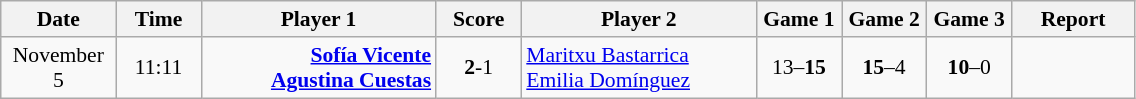<table class="wikitable" style="font-size:90%; text-align:center">
<tr>
<th width="70">Date</th>
<th width="50">Time</th>
<th width="150">Player 1</th>
<th width="50">Score</th>
<th width="150">Player 2</th>
<th width="50">Game 1</th>
<th width="50">Game 2</th>
<th width="50">Game 3</th>
<th width="75">Report</th>
</tr>
<tr>
<td>November 5</td>
<td>11:11</td>
<td align="right"><strong><a href='#'>Sofía Vicente</a> <br><a href='#'>Agustina Cuestas</a> </strong></td>
<td><strong>2</strong>-1</td>
<td align="left"> <a href='#'>Maritxu Bastarrica</a><br> <a href='#'>Emilia Domínguez</a></td>
<td>13–<strong>15</strong></td>
<td><strong>15</strong>–4</td>
<td><strong>10</strong>–0</td>
<td></td>
</tr>
</table>
